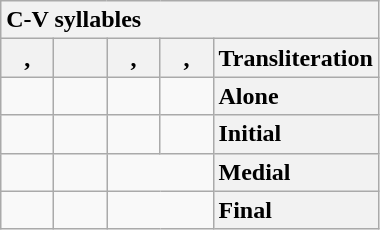<table class="wikitable" style="text-align: center; display: inline-table;">
<tr>
<th colspan="5" style="text-align: left">C-V syllables</th>
</tr>
<tr>
<th style="min-width: 1.75em">, </th>
<th style="min-width: 1.75em"></th>
<th style="min-width: 1.75em">, </th>
<th style="min-width: 1.75em">, </th>
<th style="text-align: left">Transliteration</th>
</tr>
<tr>
<td></td>
<td></td>
<td></td>
<td></td>
<th style="text-align: left">Alone</th>
</tr>
<tr>
<td></td>
<td></td>
<td></td>
<td></td>
<th style="text-align: left">Initial</th>
</tr>
<tr>
<td></td>
<td></td>
<td colspan="2"></td>
<th style="text-align: left">Medial</th>
</tr>
<tr>
<td></td>
<td></td>
<td colspan="2"></td>
<th style="text-align: left">Final</th>
</tr>
</table>
